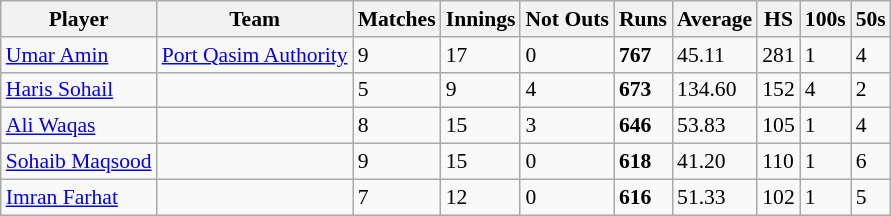<table class="wikitable" style="font-size:90%;">
<tr>
<th>Player</th>
<th>Team</th>
<th>Matches</th>
<th>Innings</th>
<th>Not Outs</th>
<th>Runs</th>
<th>Average</th>
<th>HS</th>
<th>100s</th>
<th>50s</th>
</tr>
<tr>
<td><a href='#'>Umar Amin</a></td>
<td><a href='#'>Port Qasim Authority</a></td>
<td>9</td>
<td>17</td>
<td>0</td>
<td><strong>767</strong></td>
<td>45.11</td>
<td>281</td>
<td>1</td>
<td>4</td>
</tr>
<tr>
<td><a href='#'>Haris Sohail</a></td>
<td></td>
<td>5</td>
<td>9</td>
<td>4</td>
<td><strong>673</strong></td>
<td>134.60</td>
<td>152</td>
<td>4</td>
<td>2</td>
</tr>
<tr>
<td><a href='#'>Ali Waqas</a></td>
<td></td>
<td>8</td>
<td>15</td>
<td>3</td>
<td><strong>646</strong></td>
<td>53.83</td>
<td>105</td>
<td>1</td>
<td>4</td>
</tr>
<tr>
<td><a href='#'>Sohaib Maqsood</a></td>
<td></td>
<td>9</td>
<td>15</td>
<td>0</td>
<td><strong>618</strong></td>
<td>41.20</td>
<td>110</td>
<td>1</td>
<td>6</td>
</tr>
<tr>
<td><a href='#'>Imran Farhat</a></td>
<td></td>
<td>7</td>
<td>12</td>
<td>0</td>
<td><strong>616</strong></td>
<td>51.33</td>
<td>102</td>
<td>1</td>
<td>5</td>
</tr>
</table>
